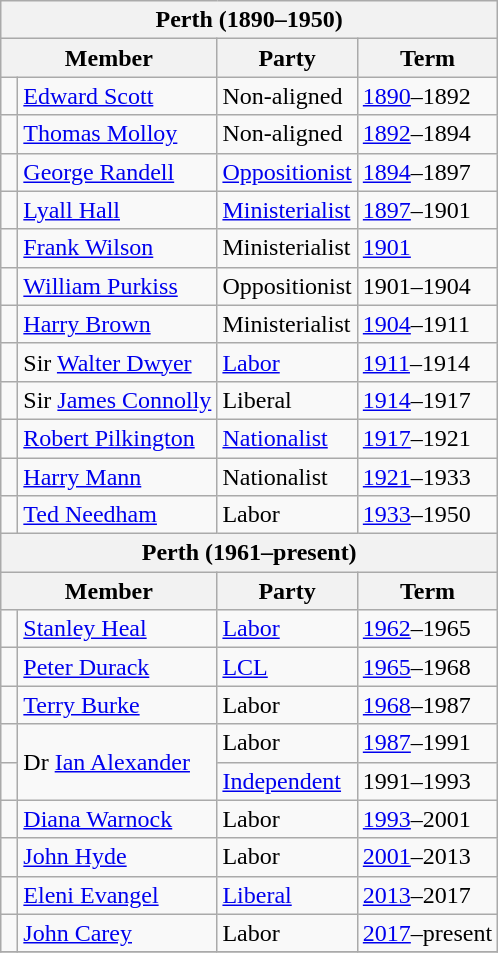<table class="wikitable">
<tr>
<th colspan="4">Perth (1890–1950)</th>
</tr>
<tr>
<th colspan="2">Member</th>
<th>Party</th>
<th>Term</th>
</tr>
<tr>
<td> </td>
<td><a href='#'>Edward Scott</a></td>
<td>Non-aligned</td>
<td><a href='#'>1890</a>–1892</td>
</tr>
<tr>
<td> </td>
<td><a href='#'>Thomas Molloy</a></td>
<td>Non-aligned</td>
<td><a href='#'>1892</a>–1894</td>
</tr>
<tr>
<td> </td>
<td><a href='#'>George Randell</a></td>
<td><a href='#'>Oppositionist</a></td>
<td><a href='#'>1894</a>–1897</td>
</tr>
<tr>
<td> </td>
<td><a href='#'>Lyall Hall</a></td>
<td><a href='#'>Ministerialist</a></td>
<td><a href='#'>1897</a>–1901</td>
</tr>
<tr>
<td> </td>
<td><a href='#'>Frank Wilson</a></td>
<td>Ministerialist</td>
<td><a href='#'>1901</a></td>
</tr>
<tr>
<td> </td>
<td><a href='#'>William Purkiss</a></td>
<td>Oppositionist</td>
<td>1901–1904</td>
</tr>
<tr>
<td> </td>
<td><a href='#'>Harry Brown</a></td>
<td>Ministerialist</td>
<td><a href='#'>1904</a>–1911</td>
</tr>
<tr>
<td> </td>
<td>Sir <a href='#'>Walter Dwyer</a></td>
<td><a href='#'>Labor</a></td>
<td><a href='#'>1911</a>–1914</td>
</tr>
<tr>
<td> </td>
<td>Sir <a href='#'>James Connolly</a></td>
<td>Liberal</td>
<td><a href='#'>1914</a>–1917</td>
</tr>
<tr>
<td> </td>
<td><a href='#'>Robert Pilkington</a></td>
<td><a href='#'>Nationalist</a></td>
<td><a href='#'>1917</a>–1921</td>
</tr>
<tr>
<td> </td>
<td><a href='#'>Harry Mann</a></td>
<td>Nationalist</td>
<td><a href='#'>1921</a>–1933</td>
</tr>
<tr>
<td> </td>
<td><a href='#'>Ted Needham</a></td>
<td>Labor</td>
<td><a href='#'>1933</a>–1950</td>
</tr>
<tr>
<th colspan="4">Perth (1961–present)</th>
</tr>
<tr>
<th colspan="2">Member</th>
<th>Party</th>
<th>Term</th>
</tr>
<tr>
<td> </td>
<td><a href='#'>Stanley Heal</a></td>
<td><a href='#'>Labor</a></td>
<td><a href='#'>1962</a>–1965</td>
</tr>
<tr>
<td> </td>
<td><a href='#'>Peter Durack</a></td>
<td><a href='#'>LCL</a></td>
<td><a href='#'>1965</a>–1968</td>
</tr>
<tr>
<td> </td>
<td><a href='#'>Terry Burke</a></td>
<td>Labor</td>
<td><a href='#'>1968</a>–1987</td>
</tr>
<tr>
<td> </td>
<td rowspan="2">Dr <a href='#'>Ian Alexander</a></td>
<td>Labor</td>
<td><a href='#'>1987</a>–1991</td>
</tr>
<tr>
<td> </td>
<td><a href='#'>Independent</a></td>
<td>1991–1993</td>
</tr>
<tr>
<td> </td>
<td><a href='#'>Diana Warnock</a></td>
<td>Labor</td>
<td><a href='#'>1993</a>–2001</td>
</tr>
<tr>
<td> </td>
<td><a href='#'>John Hyde</a></td>
<td>Labor</td>
<td><a href='#'>2001</a>–2013</td>
</tr>
<tr>
<td> </td>
<td><a href='#'>Eleni Evangel</a></td>
<td><a href='#'>Liberal</a></td>
<td><a href='#'>2013</a>–2017</td>
</tr>
<tr>
<td> </td>
<td><a href='#'>John Carey</a></td>
<td>Labor</td>
<td><a href='#'>2017</a>–present</td>
</tr>
<tr>
</tr>
</table>
